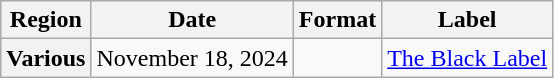<table class="wikitable plainrowheaders">
<tr>
<th scope="col">Region</th>
<th scope="col">Date</th>
<th scope="col">Format</th>
<th scope="col">Label</th>
</tr>
<tr>
<th scope="row">Various</th>
<td>November 18, 2024</td>
<td></td>
<td><a href='#'>The Black Label</a></td>
</tr>
</table>
